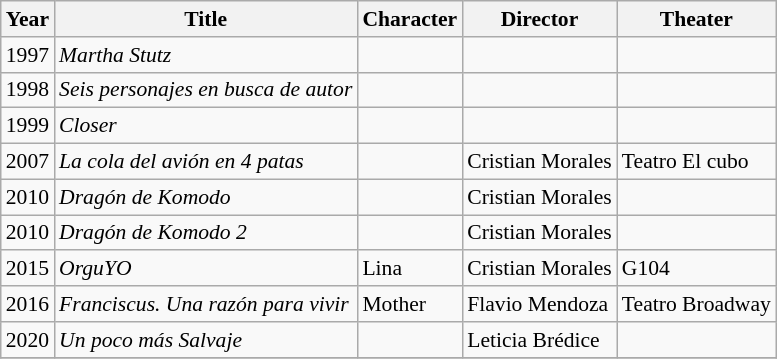<table class="wikitable" style="font-size: 90%;">
<tr>
<th>Year</th>
<th>Title</th>
<th>Character</th>
<th>Director</th>
<th>Theater</th>
</tr>
<tr>
<td>1997</td>
<td><em>Martha Stutz</em></td>
<td></td>
<td></td>
<td></td>
</tr>
<tr>
<td>1998</td>
<td><em>Seis personajes en busca de autor</em></td>
<td></td>
<td></td>
<td></td>
</tr>
<tr>
<td>1999</td>
<td><em>Closer</em></td>
<td></td>
<td></td>
<td></td>
</tr>
<tr>
<td>2007</td>
<td><em>La cola del avión en 4 patas</em></td>
<td></td>
<td>Cristian Morales</td>
<td>Teatro El cubo</td>
</tr>
<tr>
<td>2010</td>
<td><em>Dragón de Komodo</em></td>
<td></td>
<td>Cristian Morales</td>
<td></td>
</tr>
<tr>
<td>2010</td>
<td><em>Dragón de Komodo 2</em></td>
<td></td>
<td>Cristian Morales</td>
<td></td>
</tr>
<tr>
<td>2015</td>
<td><em>OrguYO</em></td>
<td>Lina</td>
<td>Cristian Morales</td>
<td>G104</td>
</tr>
<tr>
<td>2016</td>
<td><em>Franciscus. Una razón para vivir</em></td>
<td>Mother</td>
<td>Flavio Mendoza</td>
<td>Teatro Broadway</td>
</tr>
<tr>
<td>2020</td>
<td><em>Un poco más Salvaje</em></td>
<td></td>
<td>Leticia Brédice</td>
<td></td>
</tr>
<tr>
</tr>
</table>
